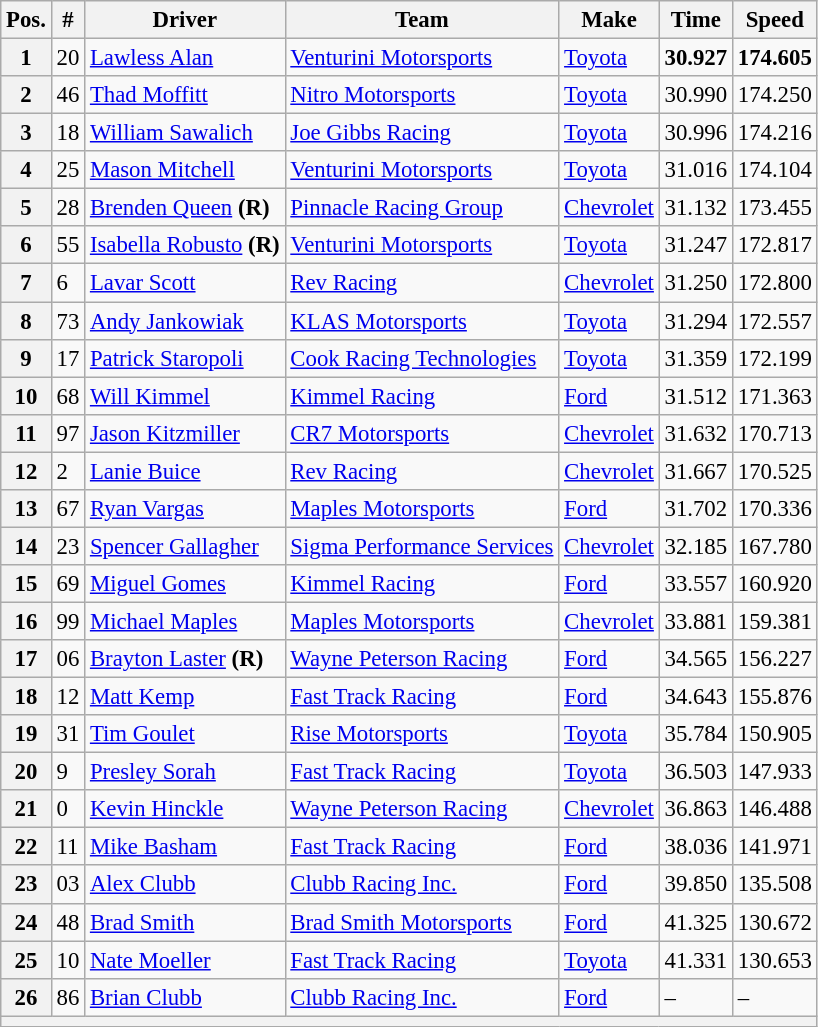<table class="wikitable" style="font-size:95%">
<tr>
<th>Pos.</th>
<th>#</th>
<th>Driver</th>
<th>Team</th>
<th>Make</th>
<th>Time</th>
<th>Speed</th>
</tr>
<tr>
<th>1</th>
<td>20</td>
<td><a href='#'>Lawless Alan</a></td>
<td><a href='#'>Venturini Motorsports</a></td>
<td><a href='#'>Toyota</a></td>
<td><strong>30.927</strong></td>
<td><strong>174.605</strong></td>
</tr>
<tr>
<th>2</th>
<td>46</td>
<td><a href='#'>Thad Moffitt</a></td>
<td><a href='#'>Nitro Motorsports</a></td>
<td><a href='#'>Toyota</a></td>
<td>30.990</td>
<td>174.250</td>
</tr>
<tr>
<th>3</th>
<td>18</td>
<td><a href='#'>William Sawalich</a></td>
<td><a href='#'>Joe Gibbs Racing</a></td>
<td><a href='#'>Toyota</a></td>
<td>30.996</td>
<td>174.216</td>
</tr>
<tr>
<th>4</th>
<td>25</td>
<td><a href='#'>Mason Mitchell</a></td>
<td><a href='#'>Venturini Motorsports</a></td>
<td><a href='#'>Toyota</a></td>
<td>31.016</td>
<td>174.104</td>
</tr>
<tr>
<th>5</th>
<td>28</td>
<td><a href='#'>Brenden Queen</a> <strong>(R)</strong></td>
<td><a href='#'>Pinnacle Racing Group</a></td>
<td><a href='#'>Chevrolet</a></td>
<td>31.132</td>
<td>173.455</td>
</tr>
<tr>
<th>6</th>
<td>55</td>
<td><a href='#'>Isabella Robusto</a> <strong>(R)</strong></td>
<td><a href='#'>Venturini Motorsports</a></td>
<td><a href='#'>Toyota</a></td>
<td>31.247</td>
<td>172.817</td>
</tr>
<tr>
<th>7</th>
<td>6</td>
<td><a href='#'>Lavar Scott</a></td>
<td><a href='#'>Rev Racing</a></td>
<td><a href='#'>Chevrolet</a></td>
<td>31.250</td>
<td>172.800</td>
</tr>
<tr>
<th>8</th>
<td>73</td>
<td><a href='#'>Andy Jankowiak</a></td>
<td><a href='#'>KLAS Motorsports</a></td>
<td><a href='#'>Toyota</a></td>
<td>31.294</td>
<td>172.557</td>
</tr>
<tr>
<th>9</th>
<td>17</td>
<td><a href='#'>Patrick Staropoli</a></td>
<td><a href='#'>Cook Racing Technologies</a></td>
<td><a href='#'>Toyota</a></td>
<td>31.359</td>
<td>172.199</td>
</tr>
<tr>
<th>10</th>
<td>68</td>
<td><a href='#'>Will Kimmel</a></td>
<td><a href='#'>Kimmel Racing</a></td>
<td><a href='#'>Ford</a></td>
<td>31.512</td>
<td>171.363</td>
</tr>
<tr>
<th>11</th>
<td>97</td>
<td><a href='#'>Jason Kitzmiller</a></td>
<td><a href='#'>CR7 Motorsports</a></td>
<td><a href='#'>Chevrolet</a></td>
<td>31.632</td>
<td>170.713</td>
</tr>
<tr>
<th>12</th>
<td>2</td>
<td><a href='#'>Lanie Buice</a></td>
<td><a href='#'>Rev Racing</a></td>
<td><a href='#'>Chevrolet</a></td>
<td>31.667</td>
<td>170.525</td>
</tr>
<tr>
<th>13</th>
<td>67</td>
<td><a href='#'>Ryan Vargas</a></td>
<td><a href='#'>Maples Motorsports</a></td>
<td><a href='#'>Ford</a></td>
<td>31.702</td>
<td>170.336</td>
</tr>
<tr>
<th>14</th>
<td>23</td>
<td><a href='#'>Spencer Gallagher</a></td>
<td><a href='#'>Sigma Performance Services</a></td>
<td><a href='#'>Chevrolet</a></td>
<td>32.185</td>
<td>167.780</td>
</tr>
<tr>
<th>15</th>
<td>69</td>
<td><a href='#'>Miguel Gomes</a></td>
<td><a href='#'>Kimmel Racing</a></td>
<td><a href='#'>Ford</a></td>
<td>33.557</td>
<td>160.920</td>
</tr>
<tr>
<th>16</th>
<td>99</td>
<td><a href='#'>Michael Maples</a></td>
<td><a href='#'>Maples Motorsports</a></td>
<td><a href='#'>Chevrolet</a></td>
<td>33.881</td>
<td>159.381</td>
</tr>
<tr>
<th>17</th>
<td>06</td>
<td><a href='#'>Brayton Laster</a> <strong>(R)</strong></td>
<td><a href='#'>Wayne Peterson Racing</a></td>
<td><a href='#'>Ford</a></td>
<td>34.565</td>
<td>156.227</td>
</tr>
<tr>
<th>18</th>
<td>12</td>
<td><a href='#'>Matt Kemp</a></td>
<td><a href='#'>Fast Track Racing</a></td>
<td><a href='#'>Ford</a></td>
<td>34.643</td>
<td>155.876</td>
</tr>
<tr>
<th>19</th>
<td>31</td>
<td><a href='#'>Tim Goulet</a></td>
<td><a href='#'>Rise Motorsports</a></td>
<td><a href='#'>Toyota</a></td>
<td>35.784</td>
<td>150.905</td>
</tr>
<tr>
<th>20</th>
<td>9</td>
<td><a href='#'>Presley Sorah</a></td>
<td><a href='#'>Fast Track Racing</a></td>
<td><a href='#'>Toyota</a></td>
<td>36.503</td>
<td>147.933</td>
</tr>
<tr>
<th>21</th>
<td>0</td>
<td><a href='#'>Kevin Hinckle</a></td>
<td><a href='#'>Wayne Peterson Racing</a></td>
<td><a href='#'>Chevrolet</a></td>
<td>36.863</td>
<td>146.488</td>
</tr>
<tr>
<th>22</th>
<td>11</td>
<td><a href='#'>Mike Basham</a></td>
<td><a href='#'>Fast Track Racing</a></td>
<td><a href='#'>Ford</a></td>
<td>38.036</td>
<td>141.971</td>
</tr>
<tr>
<th>23</th>
<td>03</td>
<td><a href='#'>Alex Clubb</a></td>
<td><a href='#'>Clubb Racing Inc.</a></td>
<td><a href='#'>Ford</a></td>
<td>39.850</td>
<td>135.508</td>
</tr>
<tr>
<th>24</th>
<td>48</td>
<td><a href='#'>Brad Smith</a></td>
<td><a href='#'>Brad Smith Motorsports</a></td>
<td><a href='#'>Ford</a></td>
<td>41.325</td>
<td>130.672</td>
</tr>
<tr>
<th>25</th>
<td>10</td>
<td><a href='#'>Nate Moeller</a></td>
<td><a href='#'>Fast Track Racing</a></td>
<td><a href='#'>Toyota</a></td>
<td>41.331</td>
<td>130.653</td>
</tr>
<tr>
<th>26</th>
<td>86</td>
<td><a href='#'>Brian Clubb</a></td>
<td><a href='#'>Clubb Racing Inc.</a></td>
<td><a href='#'>Ford</a></td>
<td>–</td>
<td>–</td>
</tr>
<tr>
<th colspan="7"></th>
</tr>
</table>
